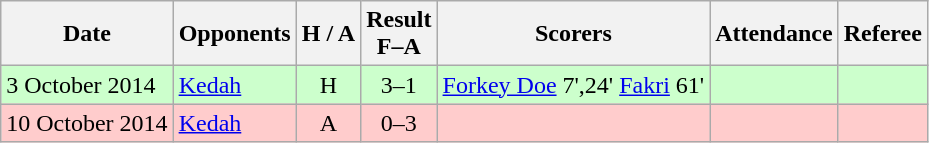<table class="wikitable" style="text-align:center">
<tr>
<th>Date</th>
<th>Opponents</th>
<th>H / A</th>
<th>Result<br>F–A</th>
<th>Scorers</th>
<th>Attendance</th>
<th>Referee</th>
</tr>
<tr bgcolor="#ccffcc">
<td align="left">3 October 2014</td>
<td align="left">  <a href='#'>Kedah</a></td>
<td>H</td>
<td>3–1</td>
<td align="left"><a href='#'>Forkey Doe</a> 7',24' <a href='#'>Fakri</a> 61'</td>
<td></td>
<td></td>
</tr>
<tr bgcolor="#ffcccc">
<td align="left">10 October 2014</td>
<td align="left">  <a href='#'>Kedah</a></td>
<td>A</td>
<td>0–3</td>
<td align="left"></td>
<td></td>
<td></td>
</tr>
</table>
